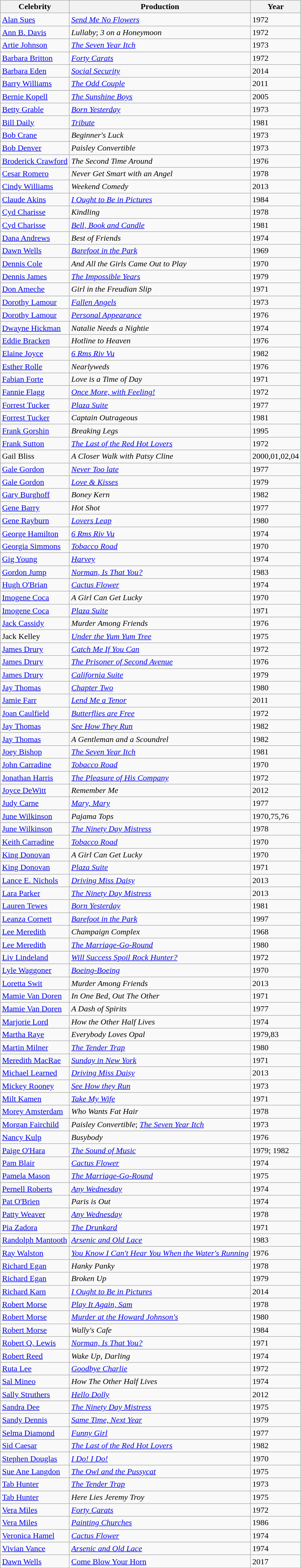<table class="wikitable sortable collapsible collapsed" style="margin: 1em auto;">
<tr>
<th>Celebrity</th>
<th>Production</th>
<th>Year</th>
</tr>
<tr>
<td><a href='#'>Alan Sues</a></td>
<td><em><a href='#'>Send Me No Flowers</a></em></td>
<td>1972</td>
</tr>
<tr>
<td><a href='#'>Ann B. Davis</a></td>
<td><em>Lullaby</em>; <em>3 on a Honeymoon</em></td>
<td>1972</td>
</tr>
<tr>
<td><a href='#'>Artie Johnson</a></td>
<td><em><a href='#'>The Seven Year Itch</a></em></td>
<td>1973</td>
</tr>
<tr>
<td><a href='#'>Barbara Britton</a></td>
<td><em><a href='#'>Forty Carats</a></em></td>
<td>1972</td>
</tr>
<tr>
<td><a href='#'>Barbara Eden</a></td>
<td><em><a href='#'>Social Security</a></em></td>
<td>2014</td>
</tr>
<tr>
<td><a href='#'>Barry Williams</a></td>
<td><em><a href='#'>The Odd Couple</a></em></td>
<td>2011</td>
</tr>
<tr>
</tr>
<tr>
<td><a href='#'>Bernie Kopell</a></td>
<td><em><a href='#'>The Sunshine Boys</a></em></td>
<td>2005</td>
</tr>
<tr>
<td><a href='#'>Betty Grable</a></td>
<td><em><a href='#'>Born Yesterday</a></em></td>
<td>1973</td>
</tr>
<tr>
<td><a href='#'>Bill Daily</a></td>
<td><em><a href='#'>Tribute</a></em></td>
<td>1981</td>
</tr>
<tr>
<td><a href='#'>Bob Crane</a></td>
<td><em>Beginner's Luck</em></td>
<td>1973</td>
</tr>
<tr>
<td><a href='#'>Bob Denver</a></td>
<td><em>Paisley Convertible</em></td>
<td>1973</td>
</tr>
<tr>
<td><a href='#'>Broderick Crawford</a></td>
<td><em>The Second Time Around</em></td>
<td>1976</td>
</tr>
<tr>
<td><a href='#'>Cesar Romero</a></td>
<td><em>Never Get Smart with an Angel</em></td>
<td>1978</td>
</tr>
<tr>
<td><a href='#'>Cindy Williams</a></td>
<td><em>Weekend Comedy</em></td>
<td>2013</td>
</tr>
<tr>
<td><a href='#'>Claude Akins</a></td>
<td><em><a href='#'>I Ought to Be in Pictures</a></em></td>
<td>1984</td>
</tr>
<tr>
<td><a href='#'>Cyd Charisse</a></td>
<td><em>Kindling</em></td>
<td>1978</td>
</tr>
<tr>
<td><a href='#'>Cyd Charisse</a></td>
<td><em><a href='#'>Bell, Book and Candle</a></em></td>
<td>1981</td>
</tr>
<tr>
<td><a href='#'>Dana Andrews</a></td>
<td><em>Best of Friends</em></td>
<td>1974</td>
</tr>
<tr>
<td><a href='#'>Dawn Wells</a></td>
<td><em><a href='#'>Barefoot in the Park</a></em></td>
<td>1969</td>
</tr>
<tr>
<td><a href='#'>Dennis Cole</a></td>
<td><em>And All the Girls Came Out to Play</em></td>
<td>1970</td>
</tr>
<tr>
<td><a href='#'>Dennis James</a></td>
<td><em><a href='#'>The Impossible Years</a></em></td>
<td>1979</td>
</tr>
<tr>
<td><a href='#'>Don Ameche</a></td>
<td><em>Girl in the Freudian Slip</em></td>
<td>1971</td>
</tr>
<tr>
<td><a href='#'>Dorothy Lamour</a></td>
<td><em><a href='#'>Fallen Angels</a></em></td>
<td>1973</td>
</tr>
<tr>
<td><a href='#'>Dorothy Lamour</a></td>
<td><em><a href='#'>Personal Appearance</a></em></td>
<td>1976</td>
</tr>
<tr>
<td><a href='#'>Dwayne Hickman</a></td>
<td><em>Natalie Needs a Nightie</em></td>
<td>1974</td>
</tr>
<tr>
<td><a href='#'>Eddie Bracken</a></td>
<td><em>Hotline to Heaven</em></td>
<td>1976</td>
</tr>
<tr>
<td><a href='#'>Elaine Joyce</a></td>
<td><em><a href='#'>6 Rms Riv Vu</a></em></td>
<td>1982</td>
</tr>
<tr>
<td><a href='#'>Esther Rolle</a></td>
<td><em>Nearlyweds</em></td>
<td>1976</td>
</tr>
<tr>
<td><a href='#'>Fabian Forte</a></td>
<td><em>Love is a Time of Day</em></td>
<td>1971</td>
</tr>
<tr>
<td><a href='#'>Fannie Flagg</a></td>
<td><em><a href='#'>Once More, with Feeling!</a></em></td>
<td>1972</td>
</tr>
<tr>
<td><a href='#'>Forrest Tucker</a></td>
<td><em><a href='#'>Plaza Suite</a></em></td>
<td>1977</td>
</tr>
<tr>
<td><a href='#'>Forrest Tucker</a></td>
<td><em>Captain Outrageous</em></td>
<td>1981</td>
</tr>
<tr>
<td><a href='#'>Frank Gorshin</a></td>
<td><em>Breaking Legs</em></td>
<td>1995</td>
</tr>
<tr>
<td><a href='#'>Frank Sutton</a></td>
<td><em><a href='#'>The Last of the Red Hot Lovers</a></em></td>
<td>1972</td>
</tr>
<tr>
<td>Gail Bliss</td>
<td><em>A Closer Walk with Patsy Cline</em></td>
<td>2000,01,02,04</td>
</tr>
<tr>
<td><a href='#'>Gale Gordon</a></td>
<td><em><a href='#'>Never Too late</a></em></td>
<td>1977</td>
</tr>
<tr>
<td><a href='#'>Gale Gordon</a></td>
<td><em><a href='#'>Love & Kisses</a></em></td>
<td>1979</td>
</tr>
<tr>
<td><a href='#'>Gary Burghoff</a></td>
<td><em>Boney Kern</em></td>
<td>1982</td>
</tr>
<tr>
<td><a href='#'>Gene Barry</a></td>
<td><em>Hot Shot</em></td>
<td>1977</td>
</tr>
<tr>
<td><a href='#'>Gene Rayburn</a></td>
<td><em><a href='#'>Lovers Leap</a></em></td>
<td>1980</td>
</tr>
<tr>
<td><a href='#'>George Hamilton</a></td>
<td><em><a href='#'>6 Rms Riv Vu</a></em></td>
<td>1974</td>
</tr>
<tr>
<td><a href='#'>Georgia Simmons</a></td>
<td><em><a href='#'>Tobacco Road</a></em></td>
<td>1970</td>
</tr>
<tr>
<td><a href='#'>Gig Young</a></td>
<td><em><a href='#'>Harvey</a></em></td>
<td>1974</td>
</tr>
<tr>
<td><a href='#'>Gordon Jump</a></td>
<td><em><a href='#'>Norman, Is That You?</a></em></td>
<td>1983</td>
</tr>
<tr>
<td><a href='#'>Hugh O'Brian</a></td>
<td><em><a href='#'>Cactus Flower</a></em></td>
<td>1974</td>
</tr>
<tr>
<td><a href='#'>Imogene Coca</a></td>
<td><em>A Girl Can Get Lucky</em></td>
<td>1970</td>
</tr>
<tr>
<td><a href='#'>Imogene Coca</a></td>
<td><em><a href='#'>Plaza Suite</a></em></td>
<td>1971</td>
</tr>
<tr>
<td><a href='#'>Jack Cassidy</a></td>
<td><em>Murder Among Friends</em></td>
<td>1976</td>
</tr>
<tr>
<td>Jack Kelley</td>
<td><em><a href='#'>Under the Yum Yum Tree</a></em></td>
<td>1975</td>
</tr>
<tr>
<td><a href='#'>James Drury</a></td>
<td><em><a href='#'>Catch Me If You Can</a></em></td>
<td>1972</td>
</tr>
<tr>
<td><a href='#'>James Drury</a></td>
<td><em><a href='#'>The Prisoner of Second Avenue</a></em></td>
<td>1976</td>
</tr>
<tr>
<td><a href='#'>James Drury</a></td>
<td><em><a href='#'>California Suite</a></em></td>
<td>1979</td>
</tr>
<tr>
<td><a href='#'>Jay Thomas</a></td>
<td><em><a href='#'>Chapter Two</a></em></td>
<td>1980</td>
</tr>
<tr>
<td><a href='#'>Jamie Farr</a></td>
<td><em><a href='#'>Lend Me a Tenor</a></em></td>
<td>2011</td>
</tr>
<tr>
<td><a href='#'>Joan Caulfield</a></td>
<td><em><a href='#'>Butterflies are Free</a></em></td>
<td>1972</td>
</tr>
<tr>
<td><a href='#'>Jay Thomas</a></td>
<td><em><a href='#'>See How They Run</a></em></td>
<td>1982</td>
</tr>
<tr>
<td><a href='#'>Jay Thomas</a></td>
<td><em>A Gentleman and a Scoundrel</em></td>
<td>1982</td>
</tr>
<tr>
<td><a href='#'>Joey Bishop</a></td>
<td><em><a href='#'>The Seven Year Itch</a></em></td>
<td>1981</td>
</tr>
<tr>
<td><a href='#'>John Carradine</a></td>
<td><em><a href='#'>Tobacco Road</a></em></td>
<td>1970</td>
</tr>
<tr>
<td><a href='#'>Jonathan Harris</a></td>
<td><em><a href='#'>The Pleasure of His Company</a></em></td>
<td>1972</td>
</tr>
<tr>
<td><a href='#'>Joyce DeWitt</a></td>
<td><em>Remember Me</em></td>
<td>2012</td>
</tr>
<tr>
<td><a href='#'>Judy Carne</a></td>
<td><em><a href='#'>Mary, Mary</a></em></td>
<td>1977</td>
</tr>
<tr>
<td><a href='#'>June Wilkinson</a></td>
<td><em>Pajama Tops</em></td>
<td>1970,75,76</td>
</tr>
<tr>
<td><a href='#'>June Wilkinson</a></td>
<td><em><a href='#'>The Ninety Day Mistress</a></em></td>
<td>1978</td>
</tr>
<tr>
<td><a href='#'>Keith Carradine</a></td>
<td><em><a href='#'>Tobacco Road</a></em></td>
<td>1970</td>
</tr>
<tr>
<td><a href='#'>King Donovan</a></td>
<td><em>A Girl Can Get Lucky</em></td>
<td>1970</td>
</tr>
<tr>
<td><a href='#'>King Donovan</a></td>
<td><em><a href='#'>Plaza Suite</a></em></td>
<td>1971</td>
</tr>
<tr>
<td><a href='#'>Lance E. Nichols</a></td>
<td><em><a href='#'>Driving Miss Daisy</a></em></td>
<td>2013</td>
</tr>
<tr>
<td><a href='#'>Lara Parker</a></td>
<td><em><a href='#'>The Ninety Day Mistress</a></em></td>
<td>2013</td>
</tr>
<tr>
<td><a href='#'>Lauren Tewes</a></td>
<td><em><a href='#'>Born Yesterday</a></em></td>
<td>1981</td>
</tr>
<tr>
<td><a href='#'>Leanza Cornett</a></td>
<td><em><a href='#'>Barefoot in the Park</a></em></td>
<td>1997</td>
</tr>
<tr>
<td><a href='#'>Lee Meredith</a></td>
<td><em>Champaign Complex</em></td>
<td>1968</td>
</tr>
<tr>
<td><a href='#'>Lee Meredith</a></td>
<td><em><a href='#'>The Marriage-Go-Round</a></em></td>
<td>1980</td>
</tr>
<tr>
<td><a href='#'>Liv Lindeland</a></td>
<td><em><a href='#'>Will Success Spoil Rock Hunter?</a></em></td>
<td>1972</td>
</tr>
<tr>
<td><a href='#'>Lyle Waggoner</a></td>
<td><em><a href='#'>Boeing-Boeing</a></em></td>
<td>1970</td>
</tr>
<tr>
<td><a href='#'>Loretta Swit</a></td>
<td><em>Murder Among Friends</em></td>
<td>2013</td>
</tr>
<tr>
<td><a href='#'>Mamie Van Doren</a></td>
<td><em>In One Bed, Out The Other</em></td>
<td>1971</td>
</tr>
<tr>
<td><a href='#'>Mamie Van Doren</a></td>
<td><em>A Dash of Spirits</em></td>
<td>1977</td>
</tr>
<tr>
<td><a href='#'>Marjorie Lord</a></td>
<td><em>How the Other Half Lives</em></td>
<td>1974</td>
</tr>
<tr>
<td><a href='#'>Martha Raye</a></td>
<td><em>Everybody Loves Opal</em></td>
<td>1979,83</td>
</tr>
<tr>
<td><a href='#'>Martin Milner</a></td>
<td><em><a href='#'>The Tender Trap</a></em></td>
<td>1980</td>
</tr>
<tr>
<td><a href='#'>Meredith MacRae</a></td>
<td><em><a href='#'>Sunday in New York</a></em></td>
<td>1971</td>
</tr>
<tr>
<td><a href='#'>Michael Learned</a></td>
<td><em><a href='#'>Driving Miss Daisy</a></em></td>
<td>2013</td>
</tr>
<tr>
<td><a href='#'>Mickey Rooney</a></td>
<td><em><a href='#'>See How they Run</a></em></td>
<td>1973</td>
</tr>
<tr>
<td><a href='#'>Milt Kamen</a></td>
<td><em><a href='#'>Take My Wife</a></em></td>
<td>1971</td>
</tr>
<tr>
<td><a href='#'>Morey Amsterdam</a></td>
<td><em>Who Wants Fat Hair</em></td>
<td>1978</td>
</tr>
<tr>
<td><a href='#'>Morgan Fairchild</a></td>
<td><em>Paisley Convertible</em>; <em><a href='#'>The Seven Year Itch</a></em></td>
<td>1973</td>
</tr>
<tr>
<td><a href='#'>Nancy Kulp</a></td>
<td><em>Busybody</em></td>
<td>1976</td>
</tr>
<tr>
<td><a href='#'>Paige O'Hara</a></td>
<td><em><a href='#'>The Sound of Music</a></em></td>
<td>1979; 1982</td>
</tr>
<tr>
<td><a href='#'>Pam Blair</a></td>
<td><em><a href='#'>Cactus Flower</a></em></td>
<td>1974</td>
</tr>
<tr>
<td><a href='#'>Pamela Mason</a></td>
<td><em><a href='#'>The Marriage-Go-Round</a></em></td>
<td>1975</td>
</tr>
<tr>
<td><a href='#'>Pernell Roberts</a></td>
<td><em><a href='#'>Any Wednesday</a></em></td>
<td>1974</td>
</tr>
<tr>
<td><a href='#'>Pat O'Brien</a></td>
<td><em>Paris is Out</em></td>
<td>1974</td>
</tr>
<tr>
<td><a href='#'>Patty Weaver</a></td>
<td><em><a href='#'>Any Wednesday</a></em></td>
<td>1978</td>
</tr>
<tr>
<td><a href='#'>Pia Zadora</a></td>
<td><em><a href='#'>The Drunkard</a></em></td>
<td>1971</td>
</tr>
<tr>
<td><a href='#'>Randolph Mantooth</a></td>
<td><em><a href='#'>Arsenic and Old Lace</a></em></td>
<td>1983</td>
</tr>
<tr>
<td><a href='#'>Ray Walston</a></td>
<td><em><a href='#'>You Know I Can't Hear You When the Water's Running</a></em></td>
<td>1976</td>
</tr>
<tr>
<td><a href='#'>Richard Egan</a></td>
<td><em>Hanky Panky</em></td>
<td>1978</td>
</tr>
<tr>
<td><a href='#'>Richard Egan</a></td>
<td><em>Broken Up</em></td>
<td>1979</td>
</tr>
<tr>
<td><a href='#'>Richard Karn</a></td>
<td><em><a href='#'>I Ought to Be in Pictures</a></em></td>
<td>2014</td>
</tr>
<tr>
<td><a href='#'>Robert Morse</a></td>
<td><em><a href='#'>Play It Again, Sam</a></em></td>
<td>1978</td>
</tr>
<tr>
<td><a href='#'>Robert Morse</a></td>
<td><em><a href='#'>Murder at the Howard Johnson's</a></em></td>
<td>1980</td>
</tr>
<tr>
<td><a href='#'>Robert Morse</a></td>
<td><em>Wally's Cafe</em></td>
<td>1984</td>
</tr>
<tr>
<td><a href='#'>Robert Q. Lewis</a></td>
<td><em><a href='#'>Norman, Is That You?</a></em></td>
<td>1971</td>
</tr>
<tr>
<td><a href='#'>Robert Reed</a></td>
<td><em>Wake Up, Darling</em></td>
<td>1974</td>
</tr>
<tr>
<td><a href='#'>Ruta Lee</a></td>
<td><em><a href='#'>Goodbye Charlie</a></em></td>
<td>1972</td>
</tr>
<tr>
<td><a href='#'>Sal Mineo</a></td>
<td><em>How The Other Half Lives</em></td>
<td>1974</td>
</tr>
<tr>
<td><a href='#'>Sally Struthers</a></td>
<td><em><a href='#'>Hello Dolly</a></em></td>
<td>2012</td>
</tr>
<tr>
<td><a href='#'>Sandra Dee</a></td>
<td><em><a href='#'>The Ninety Day Mistress</a></em></td>
<td>1975</td>
</tr>
<tr>
<td><a href='#'>Sandy Dennis</a></td>
<td><em><a href='#'>Same Time, Next Year</a></em></td>
<td>1979</td>
</tr>
<tr>
<td><a href='#'>Selma Diamond</a></td>
<td><em><a href='#'>Funny Girl</a></em></td>
<td>1977</td>
</tr>
<tr>
<td><a href='#'>Sid Caesar</a></td>
<td><em><a href='#'>The Last of the Red Hot Lovers</a></em></td>
<td>1982</td>
</tr>
<tr>
<td><a href='#'>Stephen Douglas</a></td>
<td><em><a href='#'>I Do! I Do!</a></em></td>
<td>1970</td>
</tr>
<tr>
<td><a href='#'>Sue Ane Langdon</a></td>
<td><em><a href='#'>The Owl and the Pussycat</a></em></td>
<td>1975</td>
</tr>
<tr>
<td><a href='#'>Tab Hunter</a></td>
<td><em><a href='#'>The Tender Trap</a></em></td>
<td>1973</td>
</tr>
<tr>
<td><a href='#'>Tab Hunter</a></td>
<td><em>Here Lies Jeremy Troy</em></td>
<td>1975</td>
</tr>
<tr>
<td><a href='#'>Vera Miles</a></td>
<td><em><a href='#'>Forty Carats</a></em></td>
<td>1972</td>
</tr>
<tr>
<td><a href='#'>Vera Miles</a></td>
<td><em><a href='#'>Painting Churches</a></em></td>
<td>1986</td>
</tr>
<tr>
<td><a href='#'>Veronica Hamel</a></td>
<td><em><a href='#'>Cactus Flower</a></em></td>
<td>1974</td>
</tr>
<tr>
<td><a href='#'>Vivian Vance</a></td>
<td><em><a href='#'>Arsenic and Old Lace</a></em></td>
<td>1974</td>
</tr>
<tr>
<td><a href='#'>Dawn Wells</a></td>
<td><a href='#'>Come Blow Your Horn</a></td>
<td>2017</td>
</tr>
</table>
